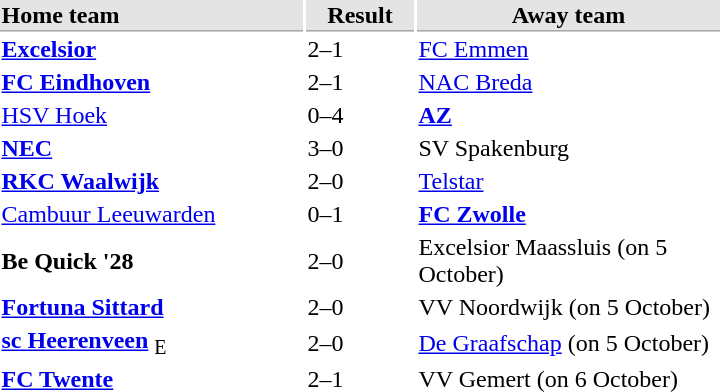<table style="float:right;">
<tr bgcolor="#E4E4E4">
<th style="border-bottom:1px solid #AAAAAA" width="200" align="left">Home team</th>
<th style="border-bottom:1px solid #AAAAAA" width="70" align="center">Result</th>
<th style="border-bottom:1px solid #AAAAAA" width="200">Away team</th>
</tr>
<tr>
<td><strong><a href='#'>Excelsior</a></strong></td>
<td>2–1</td>
<td><a href='#'>FC Emmen</a></td>
</tr>
<tr>
<td><strong><a href='#'>FC Eindhoven</a></strong></td>
<td>2–1</td>
<td><a href='#'>NAC Breda</a></td>
</tr>
<tr>
<td><a href='#'>HSV Hoek</a></td>
<td>0–4</td>
<td><strong><a href='#'>AZ</a></strong></td>
</tr>
<tr>
<td><strong><a href='#'>NEC</a></strong></td>
<td>3–0</td>
<td>SV Spakenburg</td>
</tr>
<tr>
<td><strong><a href='#'>RKC Waalwijk</a></strong></td>
<td>2–0</td>
<td><a href='#'>Telstar</a></td>
</tr>
<tr>
<td><a href='#'>Cambuur Leeuwarden</a></td>
<td>0–1</td>
<td><strong><a href='#'>FC Zwolle</a></strong></td>
</tr>
<tr>
<td><strong>Be Quick '28</strong></td>
<td>2–0</td>
<td>Excelsior Maassluis (on 5 October)</td>
</tr>
<tr>
<td><strong><a href='#'>Fortuna Sittard</a></strong></td>
<td>2–0</td>
<td>VV Noordwijk (on 5 October)</td>
</tr>
<tr>
<td><strong><a href='#'>sc Heerenveen</a></strong> <sub>E</sub></td>
<td>2–0</td>
<td><a href='#'>De Graafschap</a> (on 5 October)</td>
</tr>
<tr>
<td><strong><a href='#'>FC Twente</a></strong></td>
<td>2–1</td>
<td>VV Gemert (on 6 October)</td>
</tr>
</table>
